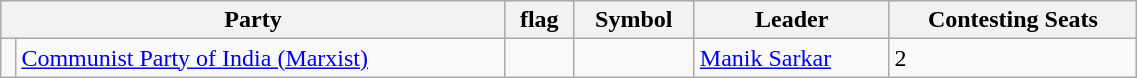<table class="wikitable" width="60%">
<tr>
<th colspan="2">Party</th>
<th>flag</th>
<th>Symbol</th>
<th>Leader</th>
<th>Contesting Seats</th>
</tr>
<tr>
<td></td>
<td><a href='#'>Communist Party of India (Marxist)</a></td>
<td></td>
<td></td>
<td><a href='#'>Manik Sarkar</a></td>
<td>2</td>
</tr>
</table>
